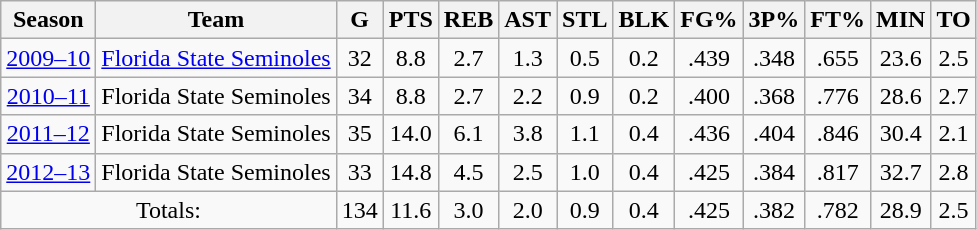<table class="wikitable" style="text-align: center;">
<tr>
<th>Season</th>
<th>Team</th>
<th>G</th>
<th>PTS</th>
<th>REB</th>
<th>AST</th>
<th>STL</th>
<th>BLK</th>
<th>FG%</th>
<th>3P%</th>
<th>FT%</th>
<th>MIN</th>
<th>TO</th>
</tr>
<tr>
<td><a href='#'>2009–10</a></td>
<td><a href='#'>Florida State Seminoles</a></td>
<td>32</td>
<td>8.8</td>
<td>2.7</td>
<td>1.3</td>
<td>0.5</td>
<td>0.2</td>
<td>.439</td>
<td>.348</td>
<td>.655</td>
<td>23.6</td>
<td>2.5</td>
</tr>
<tr>
<td><a href='#'>2010–11</a></td>
<td>Florida State Seminoles</td>
<td>34</td>
<td>8.8</td>
<td>2.7</td>
<td>2.2</td>
<td>0.9</td>
<td>0.2</td>
<td>.400</td>
<td>.368</td>
<td>.776</td>
<td>28.6</td>
<td>2.7</td>
</tr>
<tr>
<td><a href='#'>2011–12</a></td>
<td>Florida State Seminoles</td>
<td>35</td>
<td>14.0</td>
<td>6.1</td>
<td>3.8</td>
<td>1.1</td>
<td>0.4</td>
<td>.436</td>
<td>.404</td>
<td>.846</td>
<td>30.4</td>
<td>2.1</td>
</tr>
<tr>
<td><a href='#'>2012–13</a></td>
<td>Florida State Seminoles</td>
<td>33</td>
<td>14.8</td>
<td>4.5</td>
<td>2.5</td>
<td>1.0</td>
<td>0.4</td>
<td>.425</td>
<td>.384</td>
<td>.817</td>
<td>32.7</td>
<td>2.8</td>
</tr>
<tr>
<td colspan=2>Totals:</td>
<td>134</td>
<td>11.6</td>
<td>3.0</td>
<td>2.0</td>
<td>0.9</td>
<td>0.4</td>
<td>.425</td>
<td>.382</td>
<td>.782</td>
<td>28.9</td>
<td>2.5</td>
</tr>
</table>
